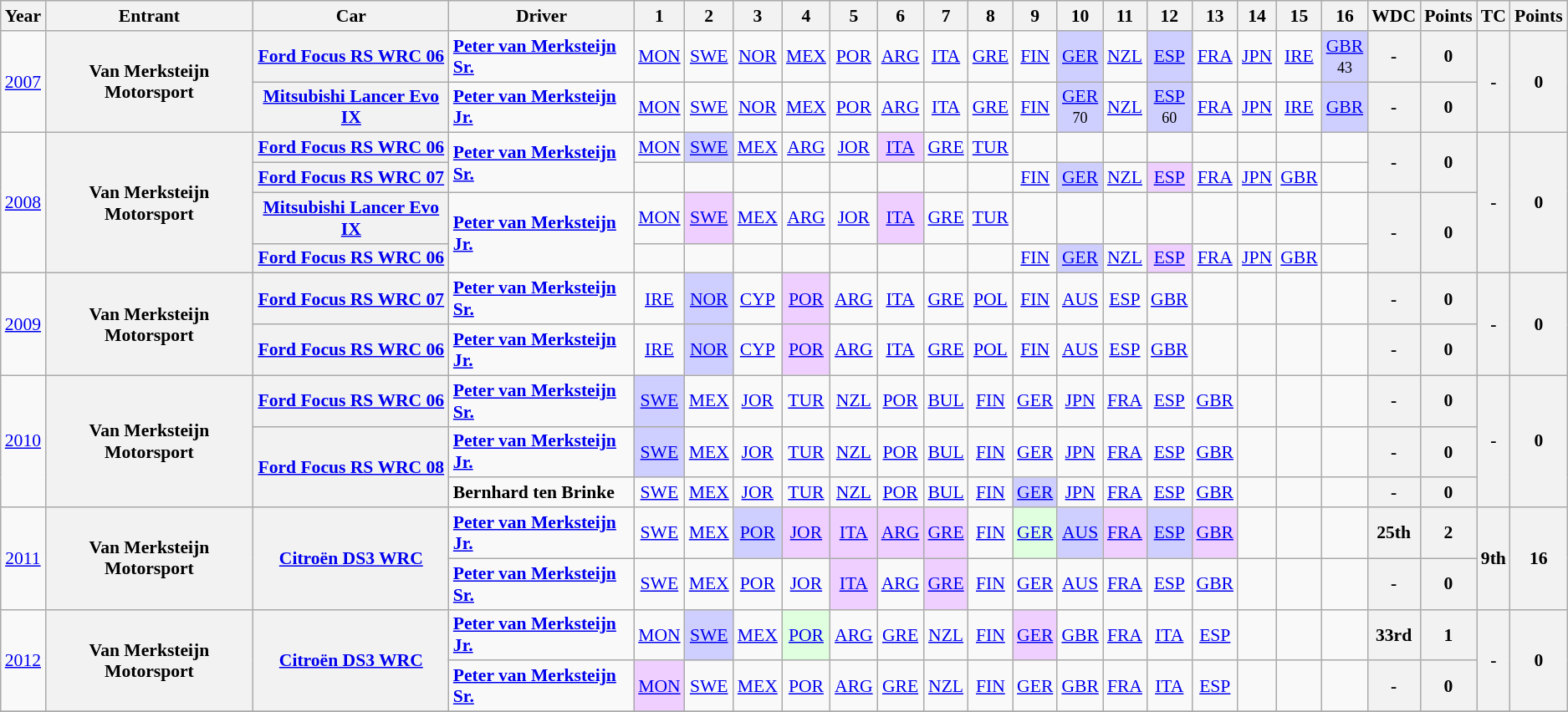<table class="wikitable" border="1" style="text-align:center; font-size:90%;">
<tr>
<th>Year</th>
<th>Entrant</th>
<th>Car</th>
<th>Driver</th>
<th>1</th>
<th>2</th>
<th>3</th>
<th>4</th>
<th>5</th>
<th>6</th>
<th>7</th>
<th>8</th>
<th>9</th>
<th>10</th>
<th>11</th>
<th>12</th>
<th>13</th>
<th>14</th>
<th>15</th>
<th>16</th>
<th>WDC</th>
<th>Points</th>
<th>TC</th>
<th>Points</th>
</tr>
<tr>
<td rowspan="2"><a href='#'>2007</a></td>
<th rowspan="2">Van Merksteijn Motorsport</th>
<th><a href='#'>Ford Focus RS WRC 06</a></th>
<td align="left"> <strong><a href='#'>Peter van Merksteijn Sr.</a></strong></td>
<td><a href='#'>MON</a></td>
<td><a href='#'>SWE</a></td>
<td><a href='#'>NOR</a></td>
<td><a href='#'>MEX</a></td>
<td><a href='#'>POR</a></td>
<td><a href='#'>ARG</a></td>
<td><a href='#'>ITA</a></td>
<td><a href='#'>GRE</a></td>
<td><a href='#'>FIN</a></td>
<td style="background:#CFCFFF;"><a href='#'>GER</a><br></td>
<td><a href='#'>NZL</a></td>
<td style="background:#CFCFFF;"><a href='#'>ESP</a><br></td>
<td><a href='#'>FRA</a></td>
<td><a href='#'>JPN</a></td>
<td><a href='#'>IRE</a></td>
<td style="background:#CFCFFF;"><a href='#'>GBR</a><br><small>43</small></td>
<th>-</th>
<th>0</th>
<th rowspan="2">-</th>
<th rowspan="2">0</th>
</tr>
<tr>
<th><a href='#'>Mitsubishi Lancer Evo IX</a></th>
<td align="left"> <strong><a href='#'>Peter van Merksteijn Jr.</a></strong></td>
<td><a href='#'>MON</a></td>
<td><a href='#'>SWE</a></td>
<td><a href='#'>NOR</a></td>
<td><a href='#'>MEX</a></td>
<td><a href='#'>POR</a></td>
<td><a href='#'>ARG</a></td>
<td><a href='#'>ITA</a></td>
<td><a href='#'>GRE</a></td>
<td><a href='#'>FIN</a></td>
<td style="background:#CFCFFF;"><a href='#'>GER</a><br><small>70</small></td>
<td><a href='#'>NZL</a></td>
<td style="background:#CFCFFF;"><a href='#'>ESP</a><br><small>60</small></td>
<td><a href='#'>FRA</a></td>
<td><a href='#'>JPN</a></td>
<td><a href='#'>IRE</a></td>
<td style="background:#CFCFFF;"><a href='#'>GBR</a><br></td>
<th>-</th>
<th>0</th>
</tr>
<tr>
<td rowspan="4"><a href='#'>2008</a></td>
<th rowspan="4">Van Merksteijn Motorsport</th>
<th><a href='#'>Ford Focus RS WRC 06</a></th>
<td rowspan="2" align="left"> <strong><a href='#'>Peter van Merksteijn Sr.</a></strong></td>
<td><a href='#'>MON</a></td>
<td style="background:#CFCFFF;"><a href='#'>SWE</a><br></td>
<td><a href='#'>MEX</a></td>
<td><a href='#'>ARG</a></td>
<td><a href='#'>JOR</a></td>
<td style="background:#EFCFFF;"><a href='#'>ITA</a><br></td>
<td><a href='#'>GRE</a></td>
<td><a href='#'>TUR</a></td>
<td></td>
<td></td>
<td></td>
<td></td>
<td></td>
<td></td>
<td></td>
<td></td>
<th rowspan="2">-</th>
<th rowspan="2">0</th>
<th rowspan="4">-</th>
<th rowspan="4">0</th>
</tr>
<tr>
<th><a href='#'>Ford Focus RS WRC 07</a></th>
<td></td>
<td></td>
<td></td>
<td></td>
<td></td>
<td></td>
<td></td>
<td></td>
<td><a href='#'>FIN</a></td>
<td style="background:#CFCFFF;"><a href='#'>GER</a><br></td>
<td><a href='#'>NZL</a></td>
<td style="background:#EFCFFF;"><a href='#'>ESP</a><br></td>
<td><a href='#'>FRA</a></td>
<td><a href='#'>JPN</a></td>
<td><a href='#'>GBR</a></td>
<td></td>
</tr>
<tr>
<th><a href='#'>Mitsubishi Lancer Evo IX</a></th>
<td rowspan="2" align="left"> <strong><a href='#'>Peter van Merksteijn Jr.</a></strong></td>
<td><a href='#'>MON</a></td>
<td style="background:#EFCFFF;"><a href='#'>SWE</a><br></td>
<td><a href='#'>MEX</a></td>
<td><a href='#'>ARG</a></td>
<td><a href='#'>JOR</a></td>
<td style="background:#EFCFFF;"><a href='#'>ITA</a><br></td>
<td><a href='#'>GRE</a></td>
<td><a href='#'>TUR</a></td>
<td></td>
<td></td>
<td></td>
<td></td>
<td></td>
<td></td>
<td></td>
<td></td>
<th rowspan="2">-</th>
<th rowspan="2">0</th>
</tr>
<tr>
<th><a href='#'>Ford Focus RS WRC 06</a></th>
<td></td>
<td></td>
<td></td>
<td></td>
<td></td>
<td></td>
<td></td>
<td></td>
<td><a href='#'>FIN</a></td>
<td style="background:#CFCFFF;"><a href='#'>GER</a><br></td>
<td><a href='#'>NZL</a></td>
<td style="background:#EFCFFF;"><a href='#'>ESP</a><br></td>
<td><a href='#'>FRA</a></td>
<td><a href='#'>JPN</a></td>
<td><a href='#'>GBR</a></td>
<td></td>
</tr>
<tr>
<td rowspan="2"><a href='#'>2009</a></td>
<th rowspan="2">Van Merksteijn Motorsport</th>
<th><a href='#'>Ford Focus RS WRC 07</a></th>
<td align="left"> <strong><a href='#'>Peter van Merksteijn Sr.</a></strong></td>
<td><a href='#'>IRE</a></td>
<td style="background:#CFCFFF;"><a href='#'>NOR</a><br></td>
<td><a href='#'>CYP</a></td>
<td style="background:#EFCFFF;"><a href='#'>POR</a><br></td>
<td><a href='#'>ARG</a></td>
<td><a href='#'>ITA</a></td>
<td><a href='#'>GRE</a></td>
<td><a href='#'>POL</a></td>
<td><a href='#'>FIN</a></td>
<td><a href='#'>AUS</a></td>
<td><a href='#'>ESP</a></td>
<td><a href='#'>GBR</a></td>
<td></td>
<td></td>
<td></td>
<td></td>
<th>-</th>
<th>0</th>
<th rowspan="2">-</th>
<th rowspan="2">0</th>
</tr>
<tr>
<th><a href='#'>Ford Focus RS WRC 06</a></th>
<td align="left"> <strong><a href='#'>Peter van Merksteijn Jr.</a></strong></td>
<td><a href='#'>IRE</a></td>
<td style="background:#CFCFFF;"><a href='#'>NOR</a><br></td>
<td><a href='#'>CYP</a></td>
<td style="background:#EFCFFF;"><a href='#'>POR</a><br></td>
<td><a href='#'>ARG</a></td>
<td><a href='#'>ITA</a></td>
<td><a href='#'>GRE</a></td>
<td><a href='#'>POL</a></td>
<td><a href='#'>FIN</a></td>
<td><a href='#'>AUS</a></td>
<td><a href='#'>ESP</a></td>
<td><a href='#'>GBR</a></td>
<td></td>
<td></td>
<td></td>
<td></td>
<th>-</th>
<th>0</th>
</tr>
<tr>
<td rowspan="3"><a href='#'>2010</a></td>
<th rowspan="3">Van Merksteijn Motorsport</th>
<th><a href='#'>Ford Focus RS WRC 06</a></th>
<td align="left"> <strong><a href='#'>Peter van Merksteijn Sr.</a></strong></td>
<td style="background:#CFCFFF;"><a href='#'>SWE</a><br></td>
<td><a href='#'>MEX</a></td>
<td><a href='#'>JOR</a></td>
<td><a href='#'>TUR</a></td>
<td><a href='#'>NZL</a></td>
<td><a href='#'>POR</a></td>
<td><a href='#'>BUL</a></td>
<td><a href='#'>FIN</a></td>
<td><a href='#'>GER</a></td>
<td><a href='#'>JPN</a></td>
<td><a href='#'>FRA</a></td>
<td><a href='#'>ESP</a></td>
<td><a href='#'>GBR</a></td>
<td></td>
<td></td>
<td></td>
<th>-</th>
<th>0</th>
<th rowspan="3">-</th>
<th rowspan="3">0</th>
</tr>
<tr>
<th rowspan="2"><a href='#'>Ford Focus RS WRC 08</a></th>
<td align="left"> <strong><a href='#'>Peter van Merksteijn Jr.</a></strong></td>
<td style="background:#CFCFFF;"><a href='#'>SWE</a><br></td>
<td><a href='#'>MEX</a></td>
<td><a href='#'>JOR</a></td>
<td><a href='#'>TUR</a></td>
<td><a href='#'>NZL</a></td>
<td><a href='#'>POR</a></td>
<td><a href='#'>BUL</a></td>
<td><a href='#'>FIN</a></td>
<td><a href='#'>GER</a></td>
<td><a href='#'>JPN</a></td>
<td><a href='#'>FRA</a></td>
<td><a href='#'>ESP</a></td>
<td><a href='#'>GBR</a></td>
<td></td>
<td></td>
<td></td>
<th>-</th>
<th>0</th>
</tr>
<tr>
<td align="left"> <strong>Bernhard ten Brinke</strong></td>
<td><a href='#'>SWE</a></td>
<td><a href='#'>MEX</a></td>
<td><a href='#'>JOR</a></td>
<td><a href='#'>TUR</a></td>
<td><a href='#'>NZL</a></td>
<td><a href='#'>POR</a></td>
<td><a href='#'>BUL</a></td>
<td><a href='#'>FIN</a></td>
<td style="background:#CFCFFF;"><a href='#'>GER</a><br></td>
<td><a href='#'>JPN</a></td>
<td><a href='#'>FRA</a></td>
<td><a href='#'>ESP</a></td>
<td><a href='#'>GBR</a></td>
<td></td>
<td></td>
<td></td>
<th>-</th>
<th>0</th>
</tr>
<tr>
<td rowspan="2"><a href='#'>2011</a></td>
<th rowspan="2">Van Merksteijn Motorsport</th>
<th rowspan="2"><a href='#'>Citroën DS3 WRC</a></th>
<td align="left"> <strong><a href='#'>Peter van Merksteijn Jr.</a></strong></td>
<td><a href='#'>SWE</a></td>
<td><a href='#'>MEX</a></td>
<td style="background:#CFCFFF;"><a href='#'>POR</a><br></td>
<td style="background:#EFCFFF;"><a href='#'>JOR</a><br></td>
<td style="background:#EFCFFF;"><a href='#'>ITA</a><br></td>
<td style="background:#EFCFFF;"><a href='#'>ARG</a><br></td>
<td style="background:#EFCFFF;"><a href='#'>GRE</a><br></td>
<td><a href='#'>FIN</a></td>
<td style="background:#DFFFDF;"><a href='#'>GER</a><br></td>
<td style="background:#CFCFFF;"><a href='#'>AUS</a><br></td>
<td style="background:#EFCFFF;"><a href='#'>FRA</a><br></td>
<td style="background:#CFCFFF;"><a href='#'>ESP</a><br></td>
<td style="background:#EFCFFF;"><a href='#'>GBR</a><br></td>
<td></td>
<td></td>
<td></td>
<th>25th</th>
<th>2</th>
<th rowspan="2">9th</th>
<th rowspan="2">16</th>
</tr>
<tr>
<td align="left"> <strong><a href='#'>Peter van Merksteijn Sr.</a></strong></td>
<td><a href='#'>SWE</a></td>
<td><a href='#'>MEX</a></td>
<td><a href='#'>POR</a></td>
<td><a href='#'>JOR</a></td>
<td style="background:#EFCFFF;"><a href='#'>ITA</a><br></td>
<td><a href='#'>ARG</a></td>
<td style="background:#EFCFFF;"><a href='#'>GRE</a><br></td>
<td><a href='#'>FIN</a></td>
<td><a href='#'>GER</a></td>
<td><a href='#'>AUS</a></td>
<td><a href='#'>FRA</a></td>
<td><a href='#'>ESP</a></td>
<td><a href='#'>GBR</a></td>
<td></td>
<td></td>
<td></td>
<th>-</th>
<th>0</th>
</tr>
<tr>
<td rowspan="2"><a href='#'>2012</a></td>
<th rowspan="2">Van Merksteijn Motorsport</th>
<th rowspan="2"><a href='#'>Citroën DS3 WRC</a></th>
<td align="left"> <strong><a href='#'>Peter van Merksteijn Jr.</a></strong></td>
<td><a href='#'>MON</a></td>
<td style="background:#CFCFFF;"><a href='#'>SWE</a><br></td>
<td><a href='#'>MEX</a></td>
<td style="background:#DFFFDF;"><a href='#'>POR</a><br></td>
<td><a href='#'>ARG</a></td>
<td><a href='#'>GRE</a></td>
<td><a href='#'>NZL</a></td>
<td><a href='#'>FIN</a></td>
<td style="background:#EFCFFF;"><a href='#'>GER</a><br></td>
<td><a href='#'>GBR</a></td>
<td><a href='#'>FRA</a></td>
<td><a href='#'>ITA</a></td>
<td><a href='#'>ESP</a></td>
<td></td>
<td></td>
<td></td>
<th>33rd</th>
<th>1</th>
<th rowspan="2">-</th>
<th rowspan="2">0</th>
</tr>
<tr>
<td align="left"> <strong><a href='#'>Peter van Merksteijn Sr.</a></strong></td>
<td style="background:#EFCFFF;"><a href='#'>MON</a><br></td>
<td><a href='#'>SWE</a></td>
<td><a href='#'>MEX</a></td>
<td><a href='#'>POR</a></td>
<td><a href='#'>ARG</a></td>
<td><a href='#'>GRE</a></td>
<td><a href='#'>NZL</a></td>
<td><a href='#'>FIN</a></td>
<td><a href='#'>GER</a></td>
<td><a href='#'>GBR</a></td>
<td><a href='#'>FRA</a></td>
<td><a href='#'>ITA</a></td>
<td><a href='#'>ESP</a></td>
<td></td>
<td></td>
<td></td>
<th>-</th>
<th>0</th>
</tr>
<tr>
</tr>
</table>
